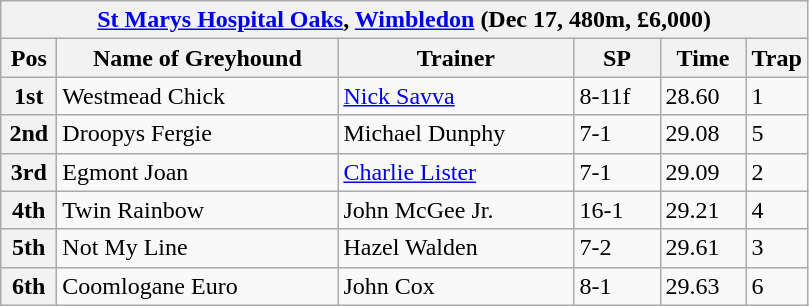<table class="wikitable">
<tr>
<th colspan="6"><a href='#'>St Marys Hospital Oaks</a>, <a href='#'>Wimbledon</a> (Dec 17, 480m, £6,000)</th>
</tr>
<tr>
<th width=30>Pos</th>
<th width=180>Name of Greyhound</th>
<th width=150>Trainer</th>
<th width=50>SP</th>
<th width=50>Time</th>
<th width=30>Trap</th>
</tr>
<tr>
<th>1st</th>
<td>Westmead Chick</td>
<td><a href='#'>Nick Savva</a></td>
<td>8-11f</td>
<td>28.60</td>
<td>1</td>
</tr>
<tr>
<th>2nd</th>
<td>Droopys Fergie</td>
<td>Michael Dunphy</td>
<td>7-1</td>
<td>29.08</td>
<td>5</td>
</tr>
<tr>
<th>3rd</th>
<td>Egmont Joan</td>
<td><a href='#'>Charlie Lister</a></td>
<td>7-1</td>
<td>29.09</td>
<td>2</td>
</tr>
<tr>
<th>4th</th>
<td>Twin Rainbow</td>
<td>John McGee Jr.</td>
<td>16-1</td>
<td>29.21</td>
<td>4</td>
</tr>
<tr>
<th>5th</th>
<td>Not My Line</td>
<td>Hazel Walden</td>
<td>7-2</td>
<td>29.61</td>
<td>3</td>
</tr>
<tr>
<th>6th</th>
<td>Coomlogane Euro</td>
<td>John Cox</td>
<td>8-1</td>
<td>29.63</td>
<td>6</td>
</tr>
</table>
